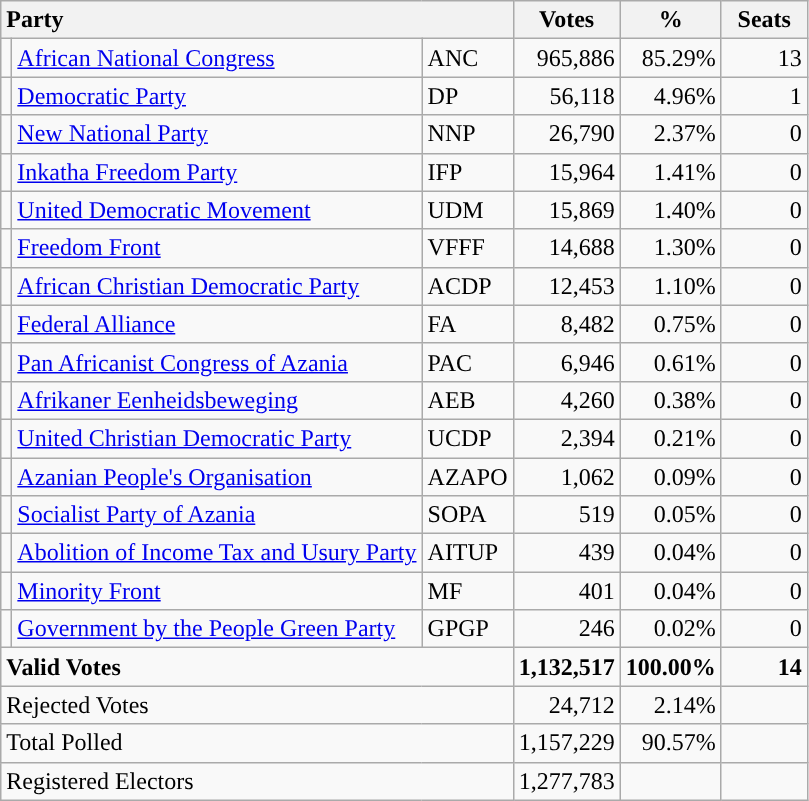<table class="wikitable" border="1" style="text-align:right;">
<tr>
<th style="text-align:left;" colspan=3>Party</th>
<th align=center width="50">Votes</th>
<th align=center width="50">%</th>
<th align=center width="50">Seats</th>
</tr>
<tr>
<td style="background:"></td>
<td align=left><a href='#'>African National Congress</a></td>
<td align=left>ANC</td>
<td>965,886</td>
<td>85.29%</td>
<td>13</td>
</tr>
<tr>
<td style="background:"></td>
<td align=left><a href='#'>Democratic Party</a></td>
<td align=left>DP</td>
<td>56,118</td>
<td>4.96%</td>
<td>1</td>
</tr>
<tr>
<td style="background:"></td>
<td align=left><a href='#'>New National Party</a></td>
<td align=left>NNP</td>
<td>26,790</td>
<td>2.37%</td>
<td>0</td>
</tr>
<tr>
<td style="background:"></td>
<td align=left><a href='#'>Inkatha Freedom Party</a></td>
<td align=left>IFP</td>
<td>15,964</td>
<td>1.41%</td>
<td>0</td>
</tr>
<tr>
<td style="background:"></td>
<td align=left><a href='#'>United Democratic Movement</a></td>
<td align=left>UDM</td>
<td>15,869</td>
<td>1.40%</td>
<td>0</td>
</tr>
<tr>
<td style="background:"></td>
<td align=left><a href='#'>Freedom Front</a></td>
<td align=left>VFFF</td>
<td>14,688</td>
<td>1.30%</td>
<td>0</td>
</tr>
<tr>
<td style="background:"></td>
<td align=left><a href='#'>African Christian Democratic Party</a></td>
<td align=left>ACDP</td>
<td>12,453</td>
<td>1.10%</td>
<td>0</td>
</tr>
<tr>
<td></td>
<td align=left><a href='#'>Federal Alliance</a></td>
<td align=left>FA</td>
<td>8,482</td>
<td>0.75%</td>
<td>0</td>
</tr>
<tr>
<td style="background:"></td>
<td align=left><a href='#'>Pan Africanist Congress of Azania</a></td>
<td align=left>PAC</td>
<td>6,946</td>
<td>0.61%</td>
<td>0</td>
</tr>
<tr>
<td></td>
<td align=left><a href='#'>Afrikaner Eenheidsbeweging</a></td>
<td align=left>AEB</td>
<td>4,260</td>
<td>0.38%</td>
<td>0</td>
</tr>
<tr>
<td style="background:"></td>
<td align=left><a href='#'>United Christian Democratic Party</a></td>
<td align=left>UCDP</td>
<td>2,394</td>
<td>0.21%</td>
<td>0</td>
</tr>
<tr>
<td style="background:"></td>
<td align=left><a href='#'>Azanian People's Organisation</a></td>
<td align=left>AZAPO</td>
<td>1,062</td>
<td>0.09%</td>
<td>0</td>
</tr>
<tr>
<td style="background:"></td>
<td align=left><a href='#'>Socialist Party of Azania</a></td>
<td align=left>SOPA</td>
<td>519</td>
<td>0.05%</td>
<td>0</td>
</tr>
<tr>
<td style="background:"></td>
<td align=left><a href='#'>Abolition of Income Tax and Usury Party</a></td>
<td align=left>AITUP</td>
<td>439</td>
<td>0.04%</td>
<td>0</td>
</tr>
<tr>
<td style="background:"></td>
<td align=left><a href='#'>Minority Front</a></td>
<td align=left>MF</td>
<td>401</td>
<td>0.04%</td>
<td>0</td>
</tr>
<tr>
<td style="background:"></td>
<td align=left><a href='#'>Government by the People Green Party</a></td>
<td align=left>GPGP</td>
<td>246</td>
<td>0.02%</td>
<td>0</td>
</tr>
<tr style="font-weight:bold">
<td align=left colspan=3>Valid Votes</td>
<td>1,132,517</td>
<td>100.00%</td>
<td>14</td>
</tr>
<tr>
<td align=left colspan=3>Rejected Votes</td>
<td>24,712</td>
<td>2.14%</td>
<td></td>
</tr>
<tr>
<td align=left colspan=3>Total Polled</td>
<td>1,157,229</td>
<td>90.57%</td>
<td></td>
</tr>
<tr>
<td align=left colspan=3>Registered Electors</td>
<td>1,277,783</td>
<td></td>
<td></td>
</tr>
</table>
